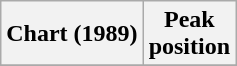<table class="wikitable sortable">
<tr>
<th>Chart (1989)</th>
<th>Peak<br>position</th>
</tr>
<tr>
</tr>
</table>
